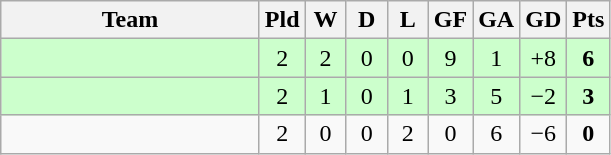<table class="wikitable" style="text-align:center;">
<tr>
<th width=165>Team</th>
<th width=20>Pld</th>
<th width=20>W</th>
<th width=20>D</th>
<th width=20>L</th>
<th width=20>GF</th>
<th width=20>GA</th>
<th width=20>GD</th>
<th width=20>Pts</th>
</tr>
<tr style="background:#ccffcc;">
<td style="text-align:left;"></td>
<td>2</td>
<td>2</td>
<td>0</td>
<td>0</td>
<td>9</td>
<td>1</td>
<td>+8</td>
<td><strong>6</strong></td>
</tr>
<tr style="background:#ccffcc;">
<td style="text-align:left;"></td>
<td>2</td>
<td>1</td>
<td>0</td>
<td>1</td>
<td>3</td>
<td>5</td>
<td>−2</td>
<td><strong>3</strong></td>
</tr>
<tr>
<td style="text-align:left;"></td>
<td>2</td>
<td>0</td>
<td>0</td>
<td>2</td>
<td>0</td>
<td>6</td>
<td>−6</td>
<td><strong>0</strong></td>
</tr>
</table>
